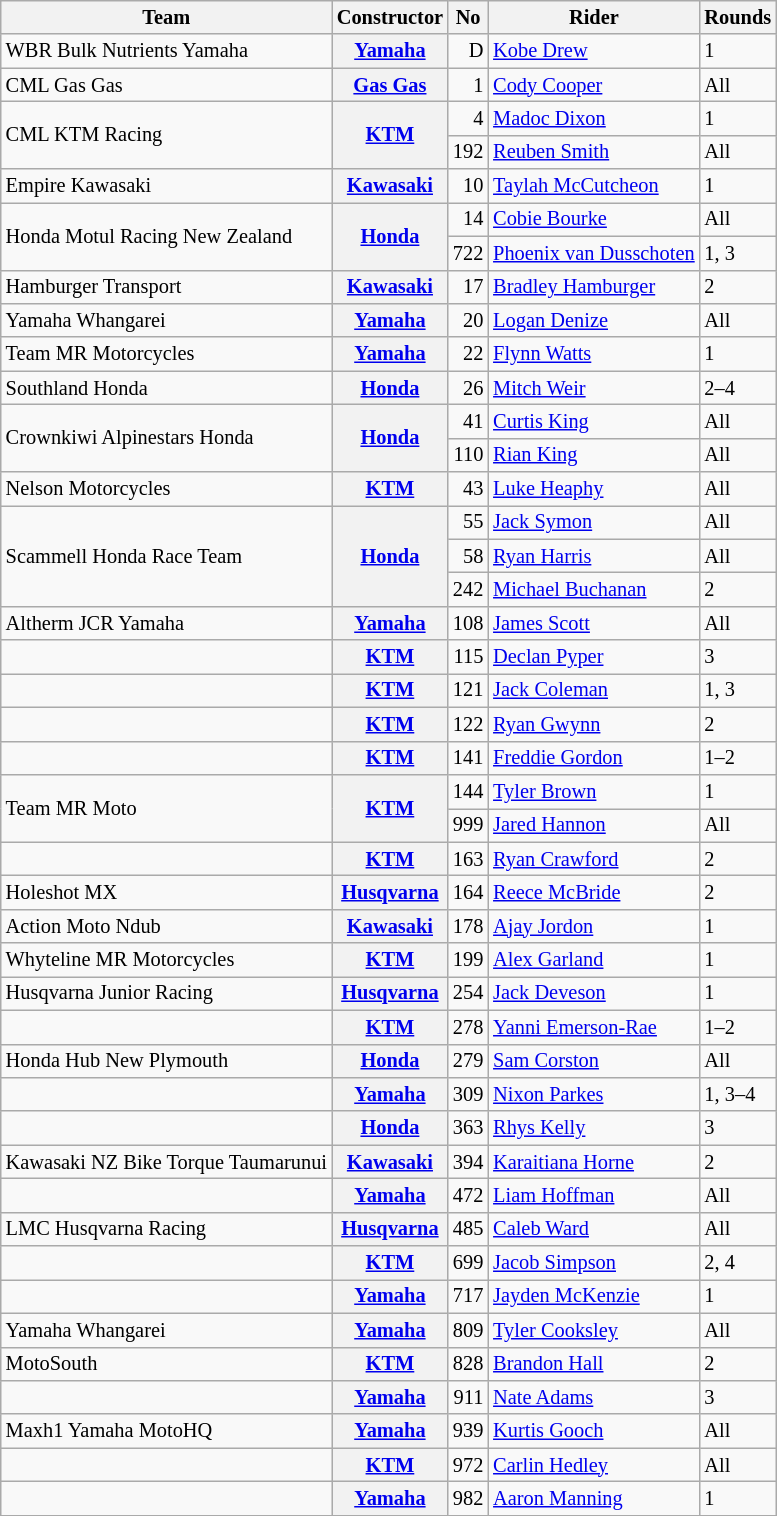<table class="wikitable" style="font-size: 85%;">
<tr>
<th>Team</th>
<th>Constructor</th>
<th>No</th>
<th>Rider</th>
<th>Rounds</th>
</tr>
<tr>
<td>WBR Bulk Nutrients Yamaha</td>
<th><a href='#'>Yamaha</a></th>
<td align="right">D</td>
<td> <a href='#'>Kobe Drew</a></td>
<td>1</td>
</tr>
<tr>
<td>CML Gas Gas</td>
<th><a href='#'>Gas Gas</a></th>
<td align="right">1</td>
<td> <a href='#'>Cody Cooper</a></td>
<td>All</td>
</tr>
<tr>
<td rowspan=2>CML KTM Racing</td>
<th rowspan=2><a href='#'>KTM</a></th>
<td align="right">4</td>
<td> <a href='#'>Madoc Dixon</a></td>
<td>1</td>
</tr>
<tr>
<td align="right">192</td>
<td> <a href='#'>Reuben Smith</a></td>
<td>All</td>
</tr>
<tr>
<td>Empire Kawasaki</td>
<th><a href='#'>Kawasaki</a></th>
<td align="right">10</td>
<td> <a href='#'>Taylah McCutcheon</a></td>
<td>1</td>
</tr>
<tr>
<td rowspan=2>Honda Motul Racing New Zealand</td>
<th rowspan=2><a href='#'>Honda</a></th>
<td align="right">14</td>
<td> <a href='#'>Cobie Bourke</a></td>
<td>All</td>
</tr>
<tr>
<td align="right">722</td>
<td> <a href='#'>Phoenix van Dusschoten</a></td>
<td>1, 3</td>
</tr>
<tr>
<td>Hamburger Transport</td>
<th><a href='#'>Kawasaki</a></th>
<td align="right">17</td>
<td> <a href='#'>Bradley Hamburger</a></td>
<td>2</td>
</tr>
<tr>
<td>Yamaha Whangarei</td>
<th><a href='#'>Yamaha</a></th>
<td align="right">20</td>
<td> <a href='#'>Logan Denize</a></td>
<td>All</td>
</tr>
<tr>
<td>Team MR Motorcycles</td>
<th><a href='#'>Yamaha</a></th>
<td align="right">22</td>
<td> <a href='#'>Flynn Watts</a></td>
<td>1</td>
</tr>
<tr>
<td>Southland Honda</td>
<th><a href='#'>Honda</a></th>
<td align="right">26</td>
<td> <a href='#'>Mitch Weir</a></td>
<td>2–4</td>
</tr>
<tr>
<td rowspan=2>Crownkiwi Alpinestars Honda</td>
<th rowspan=2><a href='#'>Honda</a></th>
<td align="right">41</td>
<td> <a href='#'>Curtis King</a></td>
<td>All</td>
</tr>
<tr>
<td align="right">110</td>
<td> <a href='#'>Rian King</a></td>
<td>All</td>
</tr>
<tr>
<td>Nelson Motorcycles</td>
<th><a href='#'>KTM</a></th>
<td align="right">43</td>
<td> <a href='#'>Luke Heaphy</a></td>
<td>All</td>
</tr>
<tr>
<td rowspan=3>Scammell Honda Race Team</td>
<th rowspan=3><a href='#'>Honda</a></th>
<td align="right">55</td>
<td> <a href='#'>Jack Symon</a></td>
<td>All</td>
</tr>
<tr>
<td align="right">58</td>
<td> <a href='#'>Ryan Harris</a></td>
<td>All</td>
</tr>
<tr>
<td align="right">242</td>
<td> <a href='#'>Michael Buchanan</a></td>
<td>2</td>
</tr>
<tr>
<td>Altherm JCR Yamaha</td>
<th><a href='#'>Yamaha</a></th>
<td align="right">108</td>
<td> <a href='#'>James Scott</a></td>
<td>All</td>
</tr>
<tr>
<td></td>
<th><a href='#'>KTM</a></th>
<td align="right">115</td>
<td> <a href='#'>Declan Pyper</a></td>
<td>3</td>
</tr>
<tr>
<td></td>
<th><a href='#'>KTM</a></th>
<td align="right">121</td>
<td> <a href='#'>Jack Coleman</a></td>
<td>1, 3</td>
</tr>
<tr>
<td></td>
<th><a href='#'>KTM</a></th>
<td align="right">122</td>
<td> <a href='#'>Ryan Gwynn</a></td>
<td>2</td>
</tr>
<tr>
<td></td>
<th><a href='#'>KTM</a></th>
<td align="right">141</td>
<td> <a href='#'>Freddie Gordon</a></td>
<td>1–2</td>
</tr>
<tr>
<td rowspan=2>Team MR Moto</td>
<th rowspan=2><a href='#'>KTM</a></th>
<td align="right">144</td>
<td> <a href='#'>Tyler Brown</a></td>
<td>1</td>
</tr>
<tr>
<td align="right">999</td>
<td> <a href='#'>Jared Hannon</a></td>
<td>All</td>
</tr>
<tr>
<td></td>
<th><a href='#'>KTM</a></th>
<td align="right">163</td>
<td> <a href='#'>Ryan Crawford</a></td>
<td>2</td>
</tr>
<tr>
<td>Holeshot MX</td>
<th><a href='#'>Husqvarna</a></th>
<td align="right">164</td>
<td> <a href='#'>Reece McBride</a></td>
<td>2</td>
</tr>
<tr>
<td>Action Moto Ndub</td>
<th><a href='#'>Kawasaki</a></th>
<td align="right">178</td>
<td> <a href='#'>Ajay Jordon</a></td>
<td>1</td>
</tr>
<tr>
<td>Whyteline MR Motorcycles</td>
<th><a href='#'>KTM</a></th>
<td align="right">199</td>
<td> <a href='#'>Alex Garland</a></td>
<td>1</td>
</tr>
<tr>
<td>Husqvarna Junior Racing</td>
<th><a href='#'>Husqvarna</a></th>
<td align="right">254</td>
<td> <a href='#'>Jack Deveson</a></td>
<td>1</td>
</tr>
<tr>
<td></td>
<th><a href='#'>KTM</a></th>
<td align="right">278</td>
<td> <a href='#'>Yanni Emerson-Rae</a></td>
<td>1–2</td>
</tr>
<tr>
<td>Honda Hub New Plymouth</td>
<th><a href='#'>Honda</a></th>
<td align="right">279</td>
<td> <a href='#'>Sam Corston</a></td>
<td>All</td>
</tr>
<tr>
<td></td>
<th><a href='#'>Yamaha</a></th>
<td align="right">309</td>
<td> <a href='#'>Nixon Parkes</a></td>
<td>1, 3–4</td>
</tr>
<tr>
<td></td>
<th><a href='#'>Honda</a></th>
<td align="right">363</td>
<td> <a href='#'>Rhys Kelly</a></td>
<td>3</td>
</tr>
<tr>
<td>Kawasaki NZ Bike Torque Taumarunui</td>
<th><a href='#'>Kawasaki</a></th>
<td align="right">394</td>
<td> <a href='#'>Karaitiana Horne</a></td>
<td>2</td>
</tr>
<tr>
<td></td>
<th><a href='#'>Yamaha</a></th>
<td align="right">472</td>
<td> <a href='#'>Liam Hoffman</a></td>
<td>All</td>
</tr>
<tr>
<td>LMC Husqvarna Racing</td>
<th><a href='#'>Husqvarna</a></th>
<td align="right">485</td>
<td> <a href='#'>Caleb Ward</a></td>
<td>All</td>
</tr>
<tr>
<td></td>
<th><a href='#'>KTM</a></th>
<td align="right">699</td>
<td> <a href='#'>Jacob Simpson</a></td>
<td>2, 4</td>
</tr>
<tr>
<td></td>
<th><a href='#'>Yamaha</a></th>
<td align="right">717</td>
<td> <a href='#'>Jayden McKenzie</a></td>
<td>1</td>
</tr>
<tr>
<td>Yamaha Whangarei</td>
<th><a href='#'>Yamaha</a></th>
<td align="right">809</td>
<td> <a href='#'>Tyler Cooksley</a></td>
<td>All</td>
</tr>
<tr>
<td>MotoSouth</td>
<th><a href='#'>KTM</a></th>
<td align="right">828</td>
<td> <a href='#'>Brandon Hall</a></td>
<td>2</td>
</tr>
<tr>
<td></td>
<th><a href='#'>Yamaha</a></th>
<td align="right">911</td>
<td> <a href='#'>Nate Adams</a></td>
<td>3</td>
</tr>
<tr>
<td>Maxh1 Yamaha MotoHQ</td>
<th><a href='#'>Yamaha</a></th>
<td align="right">939</td>
<td> <a href='#'>Kurtis Gooch</a></td>
<td>All</td>
</tr>
<tr>
<td></td>
<th><a href='#'>KTM</a></th>
<td align="right">972</td>
<td> <a href='#'>Carlin Hedley</a></td>
<td>All</td>
</tr>
<tr>
<td></td>
<th><a href='#'>Yamaha</a></th>
<td align="right">982</td>
<td> <a href='#'>Aaron Manning</a></td>
<td>1</td>
</tr>
<tr>
</tr>
</table>
